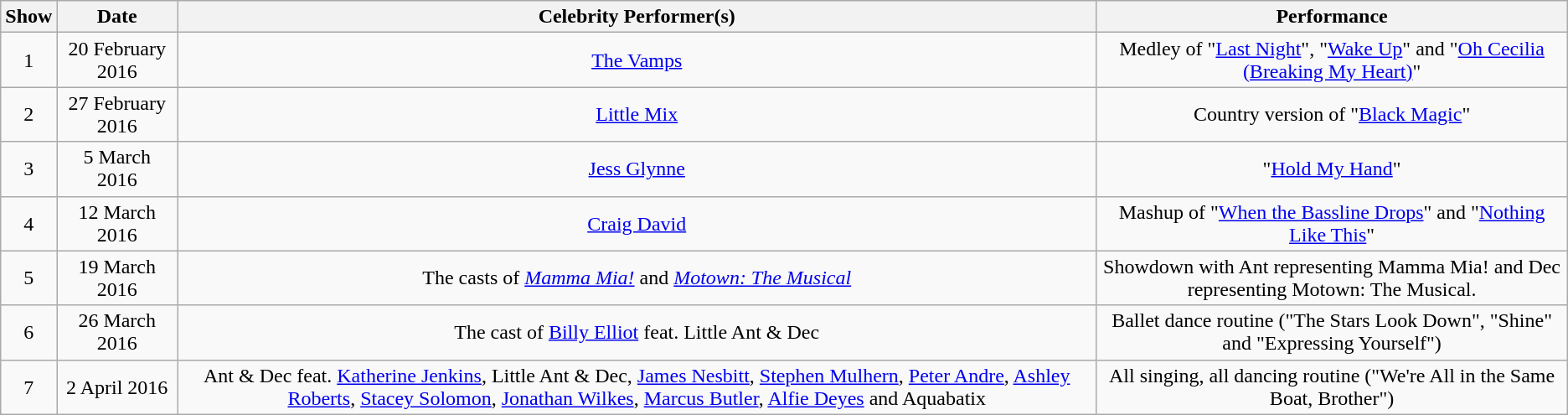<table class="wikitable" style="text-align:center">
<tr>
<th>Show</th>
<th>Date</th>
<th>Celebrity Performer(s)</th>
<th>Performance</th>
</tr>
<tr>
<td>1</td>
<td>20 February 2016</td>
<td><a href='#'>The Vamps</a></td>
<td>Medley of "<a href='#'>Last Night</a>", "<a href='#'>Wake Up</a>" and "<a href='#'>Oh Cecilia (Breaking My Heart)</a>"</td>
</tr>
<tr>
<td>2</td>
<td>27 February 2016</td>
<td><a href='#'>Little Mix</a></td>
<td>Country version of "<a href='#'>Black Magic</a>"</td>
</tr>
<tr>
<td>3</td>
<td>5 March 2016</td>
<td><a href='#'>Jess Glynne</a></td>
<td>"<a href='#'>Hold My Hand</a>"</td>
</tr>
<tr>
<td>4</td>
<td>12 March 2016</td>
<td><a href='#'>Craig David</a></td>
<td>Mashup of "<a href='#'>When the Bassline Drops</a>" and "<a href='#'>Nothing Like This</a>"</td>
</tr>
<tr>
<td>5</td>
<td>19 March 2016</td>
<td>The casts of <em><a href='#'>Mamma Mia!</a></em> and <em><a href='#'>Motown: The Musical</a></em></td>
<td>Showdown with Ant representing Mamma Mia! and Dec representing Motown: The Musical.</td>
</tr>
<tr>
<td>6</td>
<td>26 March 2016</td>
<td>The cast of <a href='#'>Billy Elliot</a> feat. Little Ant & Dec</td>
<td>Ballet dance routine ("The Stars Look Down", "Shine" and "Expressing Yourself")</td>
</tr>
<tr>
<td>7</td>
<td>2 April 2016</td>
<td>Ant & Dec feat. <a href='#'>Katherine Jenkins</a>, Little Ant & Dec, <a href='#'>James Nesbitt</a>, <a href='#'>Stephen Mulhern</a>, <a href='#'>Peter Andre</a>, <a href='#'>Ashley Roberts</a>, <a href='#'>Stacey Solomon</a>, <a href='#'>Jonathan Wilkes</a>, <a href='#'>Marcus Butler</a>, <a href='#'>Alfie Deyes</a> and Aquabatix</td>
<td>All singing, all dancing routine ("We're All in the Same Boat, Brother")</td>
</tr>
</table>
